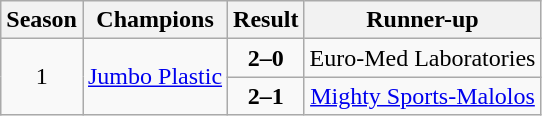<table class="wikitable" style="text-align:center">
<tr>
<th>Season</th>
<th>Champions</th>
<th>Result</th>
<th>Runner-up</th>
</tr>
<tr>
<td rowspan=2>1</td>
<td rowspan=2><a href='#'>Jumbo Plastic</a></td>
<td><strong>2–0</strong></td>
<td>Euro-Med Laboratories</td>
</tr>
<tr>
<td><strong>2–1</strong></td>
<td><a href='#'>Mighty Sports-Malolos</a></td>
</tr>
</table>
